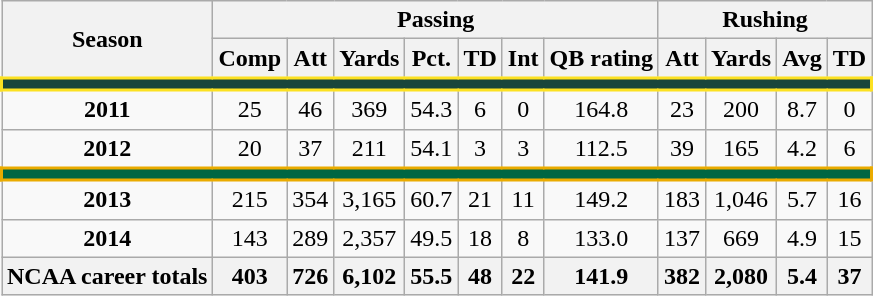<table class=wikitable style="text-align:center;">
<tr>
<th rowspan=2>Season</th>
<th colspan=7>Passing</th>
<th colspan=4>Rushing</th>
</tr>
<tr>
<th>Comp</th>
<th>Att</th>
<th>Yards</th>
<th>Pct.</th>
<th>TD</th>
<th>Int</th>
<th>QB rating</th>
<th>Att</th>
<th>Yards</th>
<th>Avg</th>
<th>TD</th>
</tr>
<tr>
<td ! colspan="12" style="background: #18453b; border: 2px solid #fce122; color:white;"></td>
</tr>
<tr>
<td><strong>2011</strong></td>
<td>25</td>
<td>46</td>
<td>369</td>
<td>54.3</td>
<td>6</td>
<td>0</td>
<td>164.8</td>
<td>23</td>
<td>200</td>
<td>8.7</td>
<td>0</td>
</tr>
<tr>
<td><strong>2012</strong></td>
<td>20</td>
<td>37</td>
<td>211</td>
<td>54.1</td>
<td>3</td>
<td>3</td>
<td>112.5</td>
<td>39</td>
<td>165</td>
<td>4.2</td>
<td>6</td>
</tr>
<tr>
<td ! colspan="12" style="background: #006643; border: 2px solid #EAAB00; color:white;"></td>
</tr>
<tr>
<td><strong>2013</strong></td>
<td>215</td>
<td>354</td>
<td>3,165</td>
<td>60.7</td>
<td>21</td>
<td>11</td>
<td>149.2</td>
<td>183</td>
<td>1,046</td>
<td>5.7</td>
<td>16</td>
</tr>
<tr>
<td><strong>2014</strong></td>
<td>143</td>
<td>289</td>
<td>2,357</td>
<td>49.5</td>
<td>18</td>
<td>8</td>
<td>133.0</td>
<td>137</td>
<td>669</td>
<td>4.9</td>
<td>15</td>
</tr>
<tr>
<th>NCAA career totals</th>
<th>403</th>
<th>726</th>
<th>6,102</th>
<th>55.5</th>
<th>48</th>
<th>22</th>
<th>141.9</th>
<th>382</th>
<th>2,080</th>
<th>5.4</th>
<th>37</th>
</tr>
</table>
